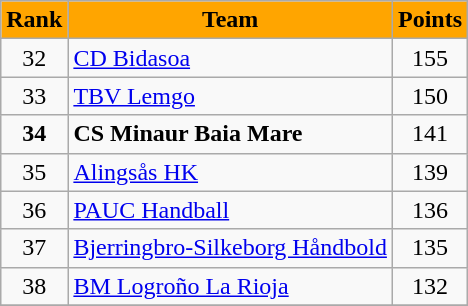<table class="wikitable" style="text-align: center;">
<tr>
<th style="color:#000000; background:orange">Rank</th>
<th style="color:#000000; background:orange">Team</th>
<th style="color:#000000; background:orange">Points</th>
</tr>
<tr>
<td>32</td>
<td align=left> <a href='#'>CD Bidasoa</a></td>
<td>155</td>
</tr>
<tr>
<td>33</td>
<td align=left> <a href='#'>TBV Lemgo</a></td>
<td>150</td>
</tr>
<tr>
<td><strong>34</strong></td>
<td align=left> <strong>CS Minaur Baia Mare</strong></td>
<td>141</td>
</tr>
<tr>
<td>35</td>
<td align=left> <a href='#'>Alingsås HK</a></td>
<td>139</td>
</tr>
<tr>
<td>36</td>
<td align=left> <a href='#'>PAUC Handball</a></td>
<td>136</td>
</tr>
<tr>
<td>37</td>
<td align=left> <a href='#'>Bjerringbro-Silkeborg Håndbold</a></td>
<td>135</td>
</tr>
<tr>
<td>38</td>
<td align=left> <a href='#'>BM Logroño La Rioja</a></td>
<td>132</td>
</tr>
<tr>
</tr>
</table>
